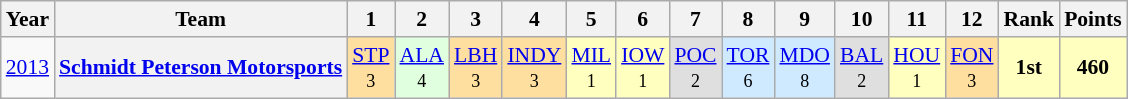<table class="wikitable" style="text-align:center; font-size:90%">
<tr>
<th>Year</th>
<th>Team</th>
<th>1</th>
<th>2</th>
<th>3</th>
<th>4</th>
<th>5</th>
<th>6</th>
<th>7</th>
<th>8</th>
<th>9</th>
<th>10</th>
<th>11</th>
<th>12</th>
<th>Rank</th>
<th>Points</th>
</tr>
<tr>
<td><a href='#'>2013</a></td>
<th><a href='#'>Schmidt Peterson Motorsports</a></th>
<td style="background:#FFDF9F;"><a href='#'>STP</a><br><small>3</small></td>
<td style="background:#DFFFDF;"><a href='#'>ALA</a><br><small>4</small></td>
<td style="background:#FFDF9F;"><a href='#'>LBH</a><br><small>3</small></td>
<td style="background:#FFDF9F;"><a href='#'>INDY</a><br><small>3</small></td>
<td style="background:#FFFFBF;"><a href='#'>MIL</a><br><small>1</small></td>
<td style="background:#FFFFBF;"><a href='#'>IOW</a><br><small>1</small></td>
<td style="background:#DFDFDF;"><a href='#'>POC</a><br><small>2</small></td>
<td style="background:#CFEAFF;"><a href='#'>TOR</a><br><small>6</small></td>
<td style="background:#CFEAFF;"><a href='#'>MDO</a><br><small>8</small></td>
<td style="background:#DFDFDF;"><a href='#'>BAL</a><br><small>2</small></td>
<td style="background:#FFFFBF;"><a href='#'>HOU</a><br><small>1</small></td>
<td style="background:#FFDF9F;"><a href='#'>FON</a><br><small>3</small></td>
<td style="background:#FFFFBF;"><strong>1st</strong></td>
<td style="background:#FFFFBF;"><strong>460</strong></td>
</tr>
</table>
